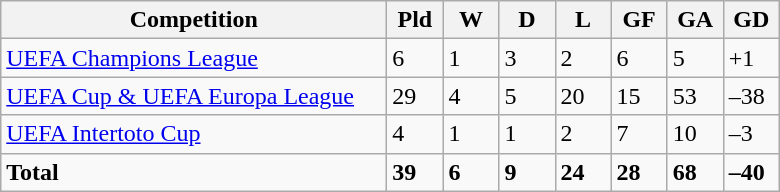<table class="wikitable style="text-align: center">
<tr>
<th width="250">Competition</th>
<th width="30">Pld</th>
<th width="30">W</th>
<th width="30">D</th>
<th width="30">L</th>
<th width="30">GF</th>
<th width="30">GA</th>
<th width="30">GD</th>
</tr>
<tr>
<td><a href='#'>UEFA Champions League</a></td>
<td>6</td>
<td>1</td>
<td>3</td>
<td>2</td>
<td>6</td>
<td>5</td>
<td>+1</td>
</tr>
<tr>
<td><a href='#'>UEFA Cup & UEFA Europa League</a></td>
<td>29</td>
<td>4</td>
<td>5</td>
<td>20</td>
<td>15</td>
<td>53</td>
<td>–38</td>
</tr>
<tr>
<td><a href='#'>UEFA Intertoto Cup</a></td>
<td>4</td>
<td>1</td>
<td>1</td>
<td>2</td>
<td>7</td>
<td>10</td>
<td>–3</td>
</tr>
<tr>
<td><strong>Total</strong></td>
<td><strong>39</strong></td>
<td><strong>6</strong></td>
<td><strong>9</strong></td>
<td><strong>24</strong></td>
<td><strong>28</strong></td>
<td><strong>68</strong></td>
<td><strong>–40</strong></td>
</tr>
</table>
